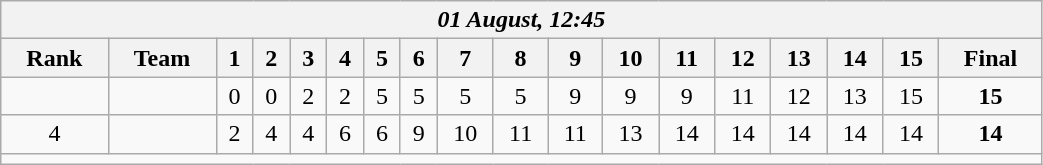<table class=wikitable style="text-align:center; width: 55%">
<tr>
<th colspan=18><em>01 August, 12:45</em></th>
</tr>
<tr>
<th>Rank</th>
<th>Team</th>
<th>1</th>
<th>2</th>
<th>3</th>
<th>4</th>
<th>5</th>
<th>6</th>
<th>7</th>
<th>8</th>
<th>9</th>
<th>10</th>
<th>11</th>
<th>12</th>
<th>13</th>
<th>14</th>
<th>15</th>
<th>Final</th>
</tr>
<tr>
<td></td>
<td align=left><strong></strong></td>
<td>0</td>
<td>0</td>
<td>2</td>
<td>2</td>
<td>5</td>
<td>5</td>
<td>5</td>
<td>5</td>
<td>9</td>
<td>9</td>
<td>9</td>
<td>11</td>
<td>12</td>
<td>13</td>
<td>15</td>
<td><strong>15</strong></td>
</tr>
<tr>
<td>4</td>
<td align=left></td>
<td>2</td>
<td>4</td>
<td>4</td>
<td>6</td>
<td>6</td>
<td>9</td>
<td>10</td>
<td>11</td>
<td>11</td>
<td>13</td>
<td>14</td>
<td>14</td>
<td>14</td>
<td>14</td>
<td>14</td>
<td><strong>14</strong></td>
</tr>
<tr>
<td colspan=18></td>
</tr>
</table>
